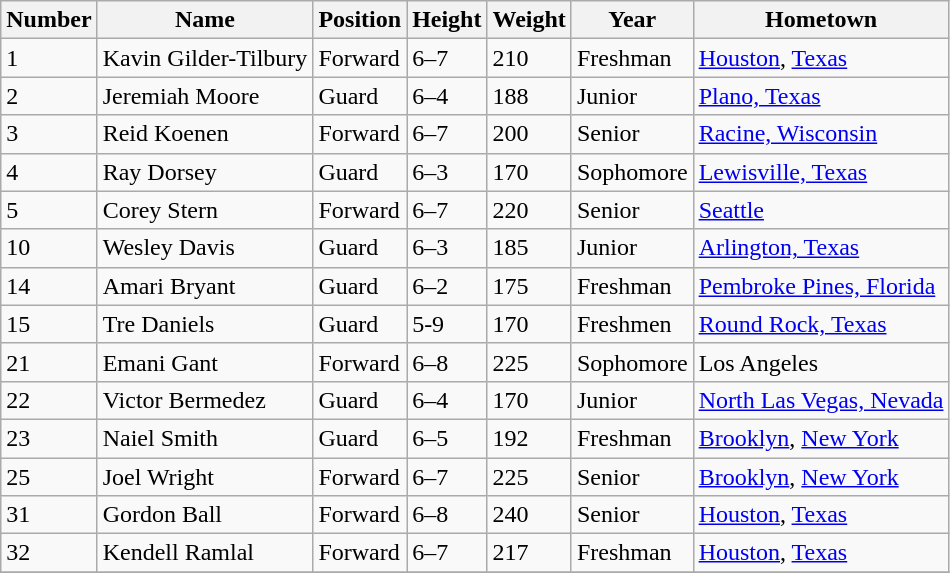<table class="wikitable">
<tr>
<th>Number</th>
<th>Name</th>
<th>Position</th>
<th>Height</th>
<th>Weight</th>
<th>Year</th>
<th>Hometown</th>
</tr>
<tr>
<td>1</td>
<td>Kavin Gilder-Tilbury</td>
<td>Forward</td>
<td>6–7</td>
<td>210</td>
<td>Freshman</td>
<td><a href='#'>Houston</a>, <a href='#'>Texas</a></td>
</tr>
<tr>
<td>2</td>
<td>Jeremiah Moore</td>
<td>Guard</td>
<td>6–4</td>
<td>188</td>
<td>Junior</td>
<td><a href='#'>Plano, Texas</a></td>
</tr>
<tr>
<td>3</td>
<td>Reid Koenen</td>
<td>Forward</td>
<td>6–7</td>
<td>200</td>
<td>Senior</td>
<td><a href='#'>Racine, Wisconsin</a></td>
</tr>
<tr>
<td>4</td>
<td>Ray Dorsey</td>
<td>Guard</td>
<td>6–3</td>
<td>170</td>
<td>Sophomore</td>
<td><a href='#'>Lewisville, Texas</a></td>
</tr>
<tr>
<td>5</td>
<td>Corey Stern</td>
<td>Forward</td>
<td>6–7</td>
<td>220</td>
<td>Senior</td>
<td><a href='#'>Seattle</a></td>
</tr>
<tr>
<td>10</td>
<td>Wesley Davis</td>
<td>Guard</td>
<td>6–3</td>
<td>185</td>
<td>Junior</td>
<td><a href='#'>Arlington, Texas</a></td>
</tr>
<tr>
<td>14</td>
<td>Amari Bryant</td>
<td>Guard</td>
<td>6–2</td>
<td>175</td>
<td>Freshman</td>
<td><a href='#'>Pembroke Pines, Florida</a></td>
</tr>
<tr>
<td>15</td>
<td>Tre Daniels</td>
<td>Guard</td>
<td>5-9</td>
<td>170</td>
<td>Freshmen</td>
<td><a href='#'>Round Rock, Texas</a></td>
</tr>
<tr>
<td>21</td>
<td>Emani Gant</td>
<td>Forward</td>
<td>6–8</td>
<td>225</td>
<td>Sophomore</td>
<td>Los Angeles</td>
</tr>
<tr>
<td>22</td>
<td>Victor Bermedez</td>
<td>Guard</td>
<td>6–4</td>
<td>170</td>
<td>Junior</td>
<td><a href='#'>North Las Vegas, Nevada</a></td>
</tr>
<tr>
<td>23</td>
<td>Naiel Smith</td>
<td>Guard</td>
<td>6–5</td>
<td>192</td>
<td>Freshman</td>
<td><a href='#'>Brooklyn</a>, <a href='#'>New York</a></td>
</tr>
<tr>
<td>25</td>
<td>Joel Wright</td>
<td>Forward</td>
<td>6–7</td>
<td>225</td>
<td>Senior</td>
<td><a href='#'>Brooklyn</a>, <a href='#'>New York</a></td>
</tr>
<tr>
<td>31</td>
<td>Gordon Ball</td>
<td>Forward</td>
<td>6–8</td>
<td>240</td>
<td>Senior</td>
<td><a href='#'>Houston</a>, <a href='#'>Texas</a></td>
</tr>
<tr>
<td>32</td>
<td>Kendell Ramlal</td>
<td>Forward</td>
<td>6–7</td>
<td>217</td>
<td>Freshman</td>
<td><a href='#'>Houston</a>, <a href='#'>Texas</a></td>
</tr>
<tr>
</tr>
</table>
